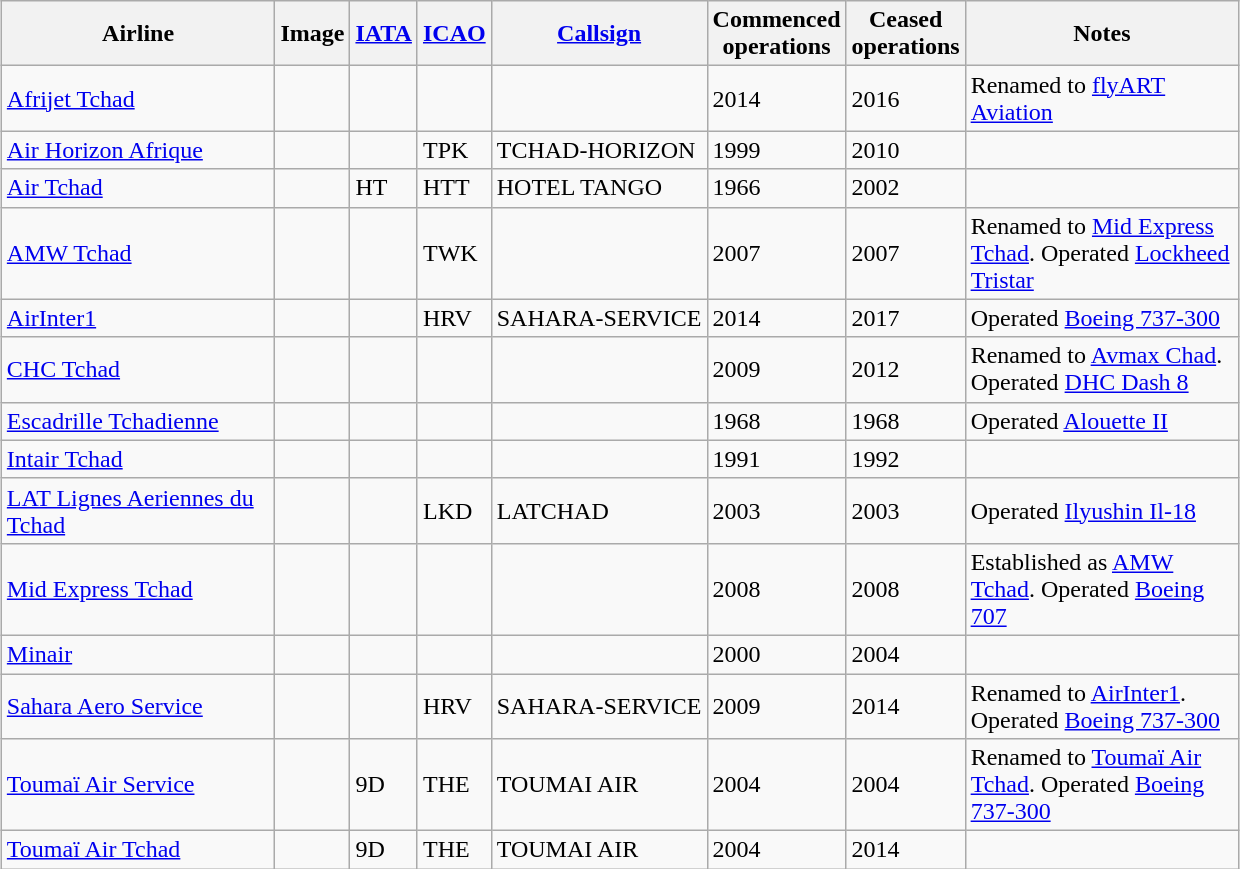<table class="wikitable sortable" style="border-collapse:collapse; margin:auto;" border="1" cellpadding="3">
<tr valign="middle">
<th style="width:175px;">Airline</th>
<th>Image</th>
<th><a href='#'>IATA</a></th>
<th><a href='#'>ICAO</a></th>
<th><a href='#'>Callsign</a></th>
<th>Commenced<br>operations</th>
<th>Ceased<br>operations</th>
<th style="width:175px;">Notes</th>
</tr>
<tr>
<td><a href='#'>Afrijet Tchad</a></td>
<td></td>
<td></td>
<td></td>
<td></td>
<td>2014</td>
<td>2016</td>
<td>Renamed to <a href='#'>flyART Aviation</a></td>
</tr>
<tr>
<td><a href='#'>Air Horizon Afrique</a></td>
<td></td>
<td></td>
<td>TPK</td>
<td>TCHAD-HORIZON</td>
<td>1999</td>
<td>2010</td>
<td></td>
</tr>
<tr>
<td><a href='#'>Air Tchad</a></td>
<td></td>
<td>HT</td>
<td>HTT</td>
<td>HOTEL TANGO</td>
<td>1966</td>
<td>2002</td>
<td></td>
</tr>
<tr>
<td><a href='#'>AMW Tchad</a></td>
<td></td>
<td></td>
<td>TWK</td>
<td></td>
<td>2007</td>
<td>2007</td>
<td>Renamed to <a href='#'>Mid Express Tchad</a>. Operated <a href='#'>Lockheed Tristar</a></td>
</tr>
<tr>
<td><a href='#'>AirInter1</a></td>
<td></td>
<td></td>
<td>HRV</td>
<td>SAHARA-SERVICE</td>
<td>2014</td>
<td>2017</td>
<td>Operated <a href='#'>Boeing 737-300</a></td>
</tr>
<tr>
<td><a href='#'>CHC Tchad</a></td>
<td></td>
<td></td>
<td></td>
<td></td>
<td>2009</td>
<td>2012</td>
<td>Renamed to <a href='#'>Avmax Chad</a>. Operated <a href='#'>DHC Dash 8</a></td>
</tr>
<tr>
<td><a href='#'>Escadrille Tchadienne</a></td>
<td></td>
<td></td>
<td></td>
<td></td>
<td>1968</td>
<td>1968</td>
<td>Operated <a href='#'>Alouette II</a></td>
</tr>
<tr>
<td><a href='#'>Intair Tchad</a></td>
<td></td>
<td></td>
<td></td>
<td></td>
<td>1991</td>
<td>1992</td>
<td></td>
</tr>
<tr>
<td><a href='#'>LAT Lignes Aeriennes du Tchad</a></td>
<td></td>
<td></td>
<td>LKD</td>
<td>LATCHAD</td>
<td>2003</td>
<td>2003</td>
<td>Operated <a href='#'>Ilyushin Il-18</a></td>
</tr>
<tr>
<td><a href='#'>Mid Express Tchad</a></td>
<td></td>
<td></td>
<td></td>
<td></td>
<td>2008</td>
<td>2008</td>
<td>Established as <a href='#'>AMW Tchad</a>. Operated <a href='#'>Boeing 707</a></td>
</tr>
<tr>
<td><a href='#'>Minair</a></td>
<td></td>
<td></td>
<td></td>
<td></td>
<td>2000</td>
<td>2004</td>
<td></td>
</tr>
<tr>
<td><a href='#'>Sahara Aero Service</a></td>
<td></td>
<td></td>
<td>HRV</td>
<td>SAHARA-SERVICE</td>
<td>2009</td>
<td>2014</td>
<td>Renamed to <a href='#'>AirInter1</a>. Operated <a href='#'>Boeing 737-300</a></td>
</tr>
<tr>
<td><a href='#'>Toumaï Air Service</a></td>
<td></td>
<td>9D</td>
<td>THE</td>
<td>TOUMAI AIR</td>
<td>2004</td>
<td>2004</td>
<td>Renamed to <a href='#'>Toumaï Air Tchad</a>. Operated <a href='#'>Boeing 737-300</a></td>
</tr>
<tr>
<td><a href='#'>Toumaï Air Tchad</a></td>
<td></td>
<td>9D</td>
<td>THE</td>
<td>TOUMAI AIR</td>
<td>2004</td>
<td>2014</td>
<td></td>
</tr>
</table>
